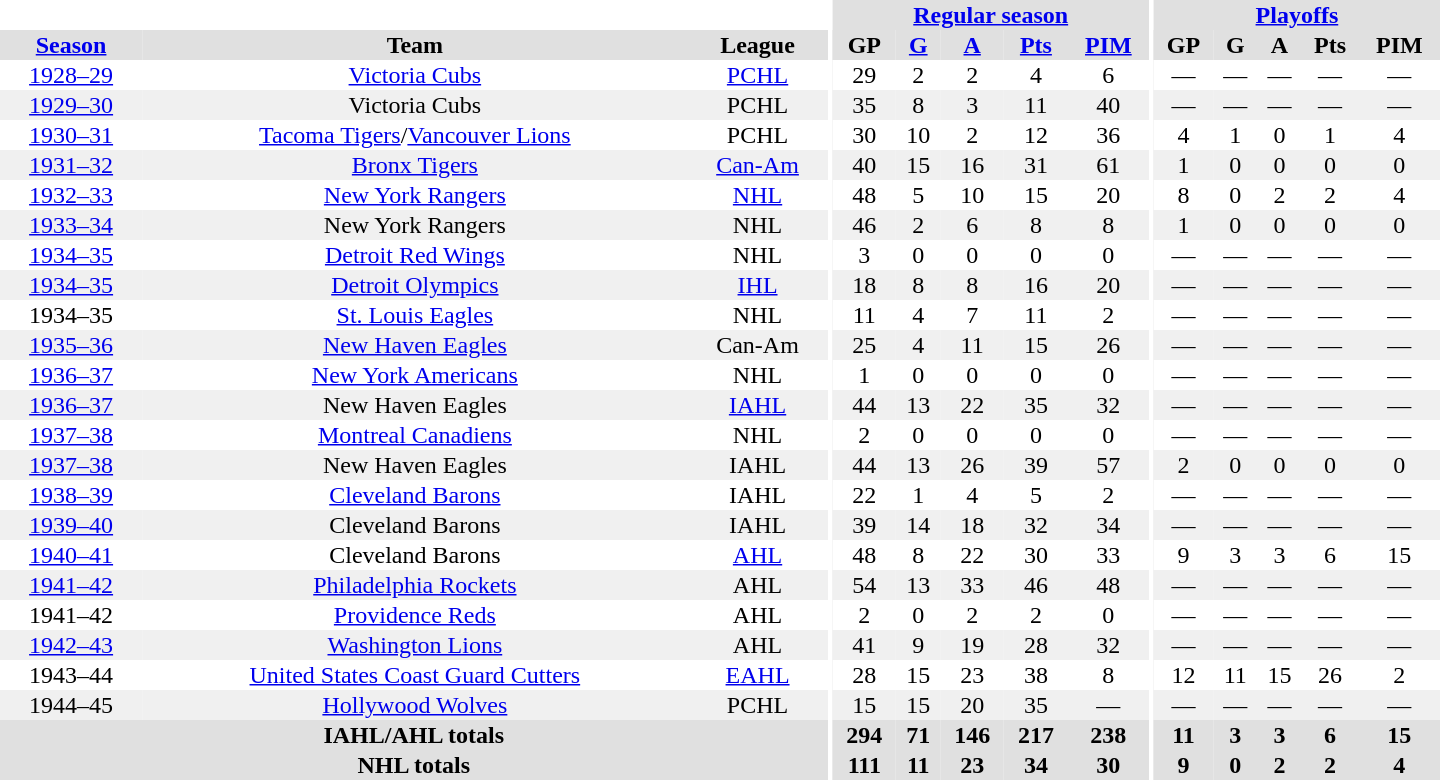<table border="0" cellpadding="1" cellspacing="0" style="text-align:center; width:60em">
<tr bgcolor="#e0e0e0">
<th colspan="3" bgcolor="#ffffff"></th>
<th rowspan="100" bgcolor="#ffffff"></th>
<th colspan="5"><a href='#'>Regular season</a></th>
<th rowspan="100" bgcolor="#ffffff"></th>
<th colspan="5"><a href='#'>Playoffs</a></th>
</tr>
<tr bgcolor="#e0e0e0">
<th><a href='#'>Season</a></th>
<th>Team</th>
<th>League</th>
<th>GP</th>
<th><a href='#'>G</a></th>
<th><a href='#'>A</a></th>
<th><a href='#'>Pts</a></th>
<th><a href='#'>PIM</a></th>
<th>GP</th>
<th>G</th>
<th>A</th>
<th>Pts</th>
<th>PIM</th>
</tr>
<tr>
<td><a href='#'>1928–29</a></td>
<td><a href='#'>Victoria Cubs</a></td>
<td><a href='#'>PCHL</a></td>
<td>29</td>
<td>2</td>
<td>2</td>
<td>4</td>
<td>6</td>
<td>—</td>
<td>—</td>
<td>—</td>
<td>—</td>
<td>—</td>
</tr>
<tr bgcolor="#f0f0f0">
<td><a href='#'>1929–30</a></td>
<td>Victoria Cubs</td>
<td>PCHL</td>
<td>35</td>
<td>8</td>
<td>3</td>
<td>11</td>
<td>40</td>
<td>—</td>
<td>—</td>
<td>—</td>
<td>—</td>
<td>—</td>
</tr>
<tr>
<td><a href='#'>1930–31</a></td>
<td><a href='#'>Tacoma Tigers</a>/<a href='#'>Vancouver Lions</a></td>
<td>PCHL</td>
<td>30</td>
<td>10</td>
<td>2</td>
<td>12</td>
<td>36</td>
<td>4</td>
<td>1</td>
<td>0</td>
<td>1</td>
<td>4</td>
</tr>
<tr bgcolor="#f0f0f0">
<td><a href='#'>1931–32</a></td>
<td><a href='#'>Bronx Tigers</a></td>
<td><a href='#'>Can-Am</a></td>
<td>40</td>
<td>15</td>
<td>16</td>
<td>31</td>
<td>61</td>
<td>1</td>
<td>0</td>
<td>0</td>
<td>0</td>
<td>0</td>
</tr>
<tr>
<td><a href='#'>1932–33</a></td>
<td><a href='#'>New York Rangers</a></td>
<td><a href='#'>NHL</a></td>
<td>48</td>
<td>5</td>
<td>10</td>
<td>15</td>
<td>20</td>
<td>8</td>
<td>0</td>
<td>2</td>
<td>2</td>
<td>4</td>
</tr>
<tr bgcolor="#f0f0f0">
<td><a href='#'>1933–34</a></td>
<td>New York Rangers</td>
<td>NHL</td>
<td>46</td>
<td>2</td>
<td>6</td>
<td>8</td>
<td>8</td>
<td>1</td>
<td>0</td>
<td>0</td>
<td>0</td>
<td>0</td>
</tr>
<tr>
<td><a href='#'>1934–35</a></td>
<td><a href='#'>Detroit Red Wings</a></td>
<td>NHL</td>
<td>3</td>
<td>0</td>
<td>0</td>
<td>0</td>
<td>0</td>
<td>—</td>
<td>—</td>
<td>—</td>
<td>—</td>
<td>—</td>
</tr>
<tr bgcolor="#f0f0f0">
<td><a href='#'>1934–35</a></td>
<td><a href='#'>Detroit Olympics</a></td>
<td><a href='#'>IHL</a></td>
<td>18</td>
<td>8</td>
<td>8</td>
<td>16</td>
<td>20</td>
<td>—</td>
<td>—</td>
<td>—</td>
<td>—</td>
<td>—</td>
</tr>
<tr>
<td>1934–35</td>
<td><a href='#'>St. Louis Eagles</a></td>
<td>NHL</td>
<td>11</td>
<td>4</td>
<td>7</td>
<td>11</td>
<td>2</td>
<td>—</td>
<td>—</td>
<td>—</td>
<td>—</td>
<td>—</td>
</tr>
<tr bgcolor="#f0f0f0">
<td><a href='#'>1935–36</a></td>
<td><a href='#'>New Haven Eagles</a></td>
<td>Can-Am</td>
<td>25</td>
<td>4</td>
<td>11</td>
<td>15</td>
<td>26</td>
<td>—</td>
<td>—</td>
<td>—</td>
<td>—</td>
<td>—</td>
</tr>
<tr>
<td><a href='#'>1936–37</a></td>
<td><a href='#'>New York Americans</a></td>
<td>NHL</td>
<td>1</td>
<td>0</td>
<td>0</td>
<td>0</td>
<td>0</td>
<td>—</td>
<td>—</td>
<td>—</td>
<td>—</td>
<td>—</td>
</tr>
<tr bgcolor="#f0f0f0">
<td><a href='#'>1936–37</a></td>
<td>New Haven Eagles</td>
<td><a href='#'>IAHL</a></td>
<td>44</td>
<td>13</td>
<td>22</td>
<td>35</td>
<td>32</td>
<td>—</td>
<td>—</td>
<td>—</td>
<td>—</td>
<td>—</td>
</tr>
<tr>
<td><a href='#'>1937–38</a></td>
<td><a href='#'>Montreal Canadiens</a></td>
<td>NHL</td>
<td>2</td>
<td>0</td>
<td>0</td>
<td>0</td>
<td>0</td>
<td>—</td>
<td>—</td>
<td>—</td>
<td>—</td>
<td>—</td>
</tr>
<tr bgcolor="#f0f0f0">
<td><a href='#'>1937–38</a></td>
<td>New Haven Eagles</td>
<td>IAHL</td>
<td>44</td>
<td>13</td>
<td>26</td>
<td>39</td>
<td>57</td>
<td>2</td>
<td>0</td>
<td>0</td>
<td>0</td>
<td>0</td>
</tr>
<tr>
<td><a href='#'>1938–39</a></td>
<td><a href='#'>Cleveland Barons</a></td>
<td>IAHL</td>
<td>22</td>
<td>1</td>
<td>4</td>
<td>5</td>
<td>2</td>
<td>—</td>
<td>—</td>
<td>—</td>
<td>—</td>
<td>—</td>
</tr>
<tr bgcolor="#f0f0f0">
<td><a href='#'>1939–40</a></td>
<td>Cleveland Barons</td>
<td>IAHL</td>
<td>39</td>
<td>14</td>
<td>18</td>
<td>32</td>
<td>34</td>
<td>—</td>
<td>—</td>
<td>—</td>
<td>—</td>
<td>—</td>
</tr>
<tr>
<td><a href='#'>1940–41</a></td>
<td>Cleveland Barons</td>
<td><a href='#'>AHL</a></td>
<td>48</td>
<td>8</td>
<td>22</td>
<td>30</td>
<td>33</td>
<td>9</td>
<td>3</td>
<td>3</td>
<td>6</td>
<td>15</td>
</tr>
<tr bgcolor="#f0f0f0">
<td><a href='#'>1941–42</a></td>
<td><a href='#'>Philadelphia Rockets</a></td>
<td>AHL</td>
<td>54</td>
<td>13</td>
<td>33</td>
<td>46</td>
<td>48</td>
<td>—</td>
<td>—</td>
<td>—</td>
<td>—</td>
<td>—</td>
</tr>
<tr>
<td>1941–42</td>
<td><a href='#'>Providence Reds</a></td>
<td>AHL</td>
<td>2</td>
<td>0</td>
<td>2</td>
<td>2</td>
<td>0</td>
<td>—</td>
<td>—</td>
<td>—</td>
<td>—</td>
<td>—</td>
</tr>
<tr bgcolor="#f0f0f0">
<td><a href='#'>1942–43</a></td>
<td><a href='#'>Washington Lions</a></td>
<td>AHL</td>
<td>41</td>
<td>9</td>
<td>19</td>
<td>28</td>
<td>32</td>
<td>—</td>
<td>—</td>
<td>—</td>
<td>—</td>
<td>—</td>
</tr>
<tr>
<td>1943–44</td>
<td><a href='#'>United States Coast Guard Cutters</a></td>
<td><a href='#'>EAHL</a></td>
<td>28</td>
<td>15</td>
<td>23</td>
<td>38</td>
<td>8</td>
<td>12</td>
<td>11</td>
<td>15</td>
<td>26</td>
<td>2</td>
</tr>
<tr bgcolor="#f0f0f0">
<td>1944–45</td>
<td><a href='#'>Hollywood Wolves</a></td>
<td>PCHL</td>
<td>15</td>
<td>15</td>
<td>20</td>
<td>35</td>
<td>—</td>
<td>—</td>
<td>—</td>
<td>—</td>
<td>—</td>
<td>—</td>
</tr>
<tr bgcolor="#e0e0e0">
<th colspan="3">IAHL/AHL totals</th>
<th>294</th>
<th>71</th>
<th>146</th>
<th>217</th>
<th>238</th>
<th>11</th>
<th>3</th>
<th>3</th>
<th>6</th>
<th>15</th>
</tr>
<tr bgcolor="#e0e0e0">
<th colspan="3">NHL totals</th>
<th>111</th>
<th>11</th>
<th>23</th>
<th>34</th>
<th>30</th>
<th>9</th>
<th>0</th>
<th>2</th>
<th>2</th>
<th>4</th>
</tr>
</table>
